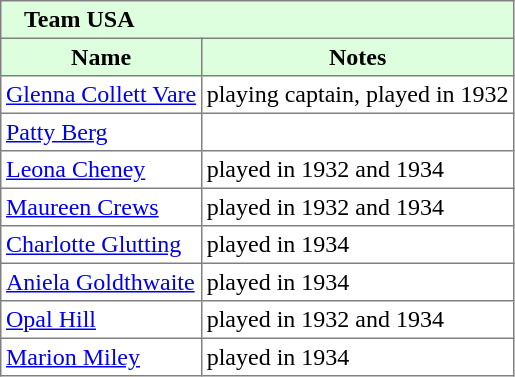<table border="1" cellpadding="3" style="border-collapse: collapse;">
<tr style="background:#ddffdd;">
<td colspan="6">   <strong>Team USA</strong></td>
</tr>
<tr style="background:#ddffdd;">
<th>Name</th>
<th>Notes</th>
</tr>
<tr>
<td><a href='#'>Glenna Collett Vare</a></td>
<td>playing captain, played in 1932</td>
</tr>
<tr>
<td><a href='#'>Patty Berg</a></td>
<td></td>
</tr>
<tr>
<td><a href='#'>Leona Cheney</a></td>
<td>played in 1932 and 1934</td>
</tr>
<tr>
<td><a href='#'>Maureen Crews</a></td>
<td>played in 1932 and 1934</td>
</tr>
<tr>
<td><a href='#'>Charlotte Glutting</a></td>
<td>played in 1934</td>
</tr>
<tr>
<td><a href='#'>Aniela Goldthwaite</a></td>
<td>played in 1934</td>
</tr>
<tr>
<td><a href='#'>Opal Hill</a></td>
<td>played in 1932 and 1934</td>
</tr>
<tr>
<td><a href='#'>Marion Miley</a></td>
<td>played in 1934</td>
</tr>
</table>
